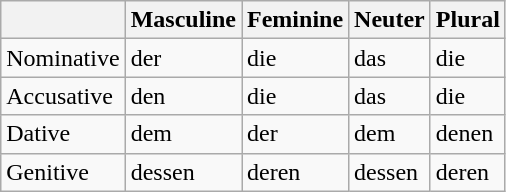<table class="wikitable">
<tr>
<th></th>
<th>Masculine</th>
<th>Feminine</th>
<th>Neuter</th>
<th>Plural</th>
</tr>
<tr>
<td>Nominative</td>
<td>der</td>
<td>die</td>
<td>das</td>
<td>die</td>
</tr>
<tr>
<td>Accusative</td>
<td>den</td>
<td>die</td>
<td>das</td>
<td>die</td>
</tr>
<tr>
<td>Dative</td>
<td>dem</td>
<td>der</td>
<td>dem</td>
<td>denen</td>
</tr>
<tr>
<td>Genitive</td>
<td>dessen</td>
<td>deren</td>
<td>dessen</td>
<td>deren</td>
</tr>
</table>
